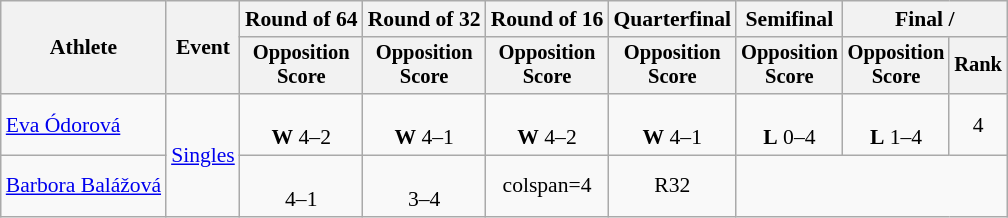<table class=wikitable style="font-size:90%">
<tr>
<th rowspan=2>Athlete</th>
<th rowspan=2>Event</th>
<th>Round of 64</th>
<th>Round of 32</th>
<th>Round of 16</th>
<th>Quarterfinal</th>
<th>Semifinal</th>
<th colspan=2>Final / </th>
</tr>
<tr style="font-size:95%">
<th>Opposition<br>Score</th>
<th>Opposition<br>Score</th>
<th>Opposition<br>Score</th>
<th>Opposition<br>Score</th>
<th>Opposition<br>Score</th>
<th>Opposition<br>Score</th>
<th>Rank</th>
</tr>
<tr align=center>
<td align=left><a href='#'>Eva Ódorová</a></td>
<td align=left rowspan=2><a href='#'>Singles</a></td>
<td><br> <strong>W</strong> 4–2</td>
<td><br> <strong>W</strong> 4–1</td>
<td><br> <strong>W</strong> 4–2</td>
<td><br> <strong>W</strong> 4–1</td>
<td><br> <strong>L</strong> 0–4</td>
<td><br> <strong>L</strong> 1–4</td>
<td>4</td>
</tr>
<tr align=center>
<td align=left><a href='#'>Barbora Balážová</a></td>
<td><br> 4–1</td>
<td><br> 3–4</td>
<td>colspan=4 </td>
<td>R32</td>
</tr>
</table>
